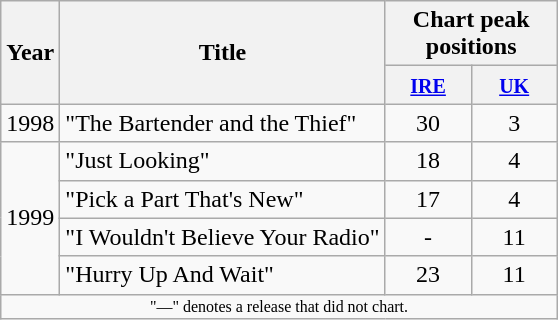<table class="wikitable" style="text-align:center;">
<tr>
<th rowspan="2">Year</th>
<th rowspan="2">Title</th>
<th colspan="2">Chart peak positions</th>
</tr>
<tr>
<th width="50"><small><a href='#'>IRE</a><br></small></th>
<th width="50"><small><a href='#'>UK</a><br></small></th>
</tr>
<tr>
<td rowspan="1">1998</td>
<td align=left>"The Bartender and the Thief"</td>
<td align="center">30</td>
<td align="center">3</td>
</tr>
<tr>
<td rowspan="4">1999</td>
<td align=left>"Just Looking"</td>
<td align="center">18</td>
<td align="center">4</td>
</tr>
<tr>
<td align=left>"Pick a Part That's New"</td>
<td align="center">17</td>
<td align="center">4</td>
</tr>
<tr>
<td align=left>"I Wouldn't Believe Your Radio"</td>
<td align="center">-</td>
<td align="center">11</td>
</tr>
<tr>
<td align=left>"Hurry Up And Wait"</td>
<td align="center">23</td>
<td align="center">11</td>
</tr>
<tr>
<td colspan="9" style="text-align:center; font-size:8pt;">"—" denotes a release that did not chart.</td>
</tr>
</table>
